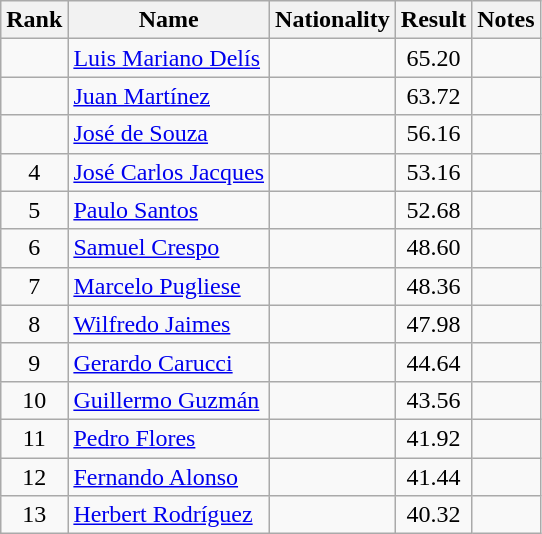<table class="wikitable sortable" style="text-align:center">
<tr>
<th>Rank</th>
<th>Name</th>
<th>Nationality</th>
<th>Result</th>
<th>Notes</th>
</tr>
<tr>
<td align=center></td>
<td align=left><a href='#'>Luis Mariano Delís</a></td>
<td align=left></td>
<td>65.20</td>
<td></td>
</tr>
<tr>
<td align=center></td>
<td align=left><a href='#'>Juan Martínez</a></td>
<td align=left></td>
<td>63.72</td>
<td></td>
</tr>
<tr>
<td align=center></td>
<td align=left><a href='#'>José de Souza</a></td>
<td align=left></td>
<td>56.16</td>
<td></td>
</tr>
<tr>
<td align=center>4</td>
<td align=left><a href='#'>José Carlos Jacques</a></td>
<td align=left></td>
<td>53.16</td>
<td></td>
</tr>
<tr>
<td align=center>5</td>
<td align=left><a href='#'>Paulo Santos</a></td>
<td align=left></td>
<td>52.68</td>
<td></td>
</tr>
<tr>
<td align=center>6</td>
<td align=left><a href='#'>Samuel Crespo</a></td>
<td align=left></td>
<td>48.60</td>
<td></td>
</tr>
<tr>
<td align=center>7</td>
<td align=left><a href='#'>Marcelo Pugliese</a></td>
<td align=left></td>
<td>48.36</td>
<td></td>
</tr>
<tr>
<td align=center>8</td>
<td align=left><a href='#'>Wilfredo Jaimes</a></td>
<td align=left></td>
<td>47.98</td>
<td></td>
</tr>
<tr>
<td align=center>9</td>
<td align=left><a href='#'>Gerardo Carucci</a></td>
<td align=left></td>
<td>44.64</td>
<td></td>
</tr>
<tr>
<td align=center>10</td>
<td align=left><a href='#'>Guillermo Guzmán</a></td>
<td align=left></td>
<td>43.56</td>
<td></td>
</tr>
<tr>
<td align=center>11</td>
<td align=left><a href='#'>Pedro Flores</a></td>
<td align=left></td>
<td>41.92</td>
<td></td>
</tr>
<tr>
<td align=center>12</td>
<td align=left><a href='#'>Fernando Alonso</a></td>
<td align=left></td>
<td>41.44</td>
<td></td>
</tr>
<tr>
<td align=center>13</td>
<td align=left><a href='#'>Herbert Rodríguez</a></td>
<td align=left></td>
<td>40.32</td>
<td></td>
</tr>
</table>
